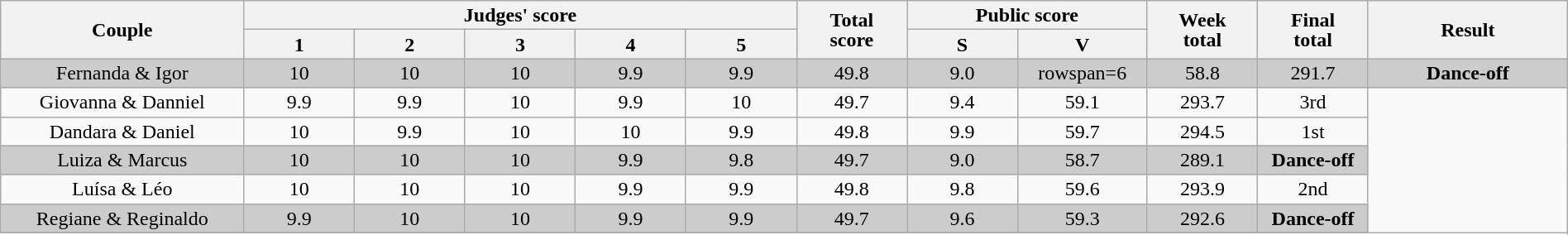<table class="wikitable" style="font-size:100%; line-height:16px; text-align:center" width="100%">
<tr>
<th rowspan=2 width="11.0%">Couple</th>
<th colspan=5 width="25.0%">Judges' score</th>
<th rowspan=2 width="05.0%">Total<br>score</th>
<th colspan=2 width="10.0%">Public score</th>
<th rowspan=2 width="05.0%">Week<br>total</th>
<th rowspan=2 width="05.0%">Final<br>total</th>
<th rowspan=2 width="09.0%">Result<br></th>
</tr>
<tr>
<th width="05.0%">1</th>
<th width="05.0%">2</th>
<th width="05.0%">3</th>
<th width="05.0%">4</th>
<th width="05.0%">5</th>
<th width="05.0%">S</th>
<th width="05.0%">V</th>
</tr>
<tr bgcolor=CCCCCC>
<td>Fernanda & Igor</td>
<td>10</td>
<td>10</td>
<td>10</td>
<td>9.9</td>
<td>9.9</td>
<td>49.8</td>
<td>9.0</td>
<td>rowspan=6 </td>
<td>58.8</td>
<td>291.7</td>
<td><strong>Dance-off</strong></td>
</tr>
<tr>
<td>Giovanna & Danniel</td>
<td>9.9</td>
<td>9.9</td>
<td>10</td>
<td>9.9</td>
<td>10</td>
<td>49.7</td>
<td>9.4</td>
<td>59.1</td>
<td>293.7</td>
<td>3rd</td>
</tr>
<tr>
<td>Dandara & Daniel</td>
<td>10</td>
<td>9.9</td>
<td>10</td>
<td>10</td>
<td>9.9</td>
<td>49.8</td>
<td>9.9</td>
<td>59.7</td>
<td>294.5</td>
<td>1st</td>
</tr>
<tr bgcolor=CCCCCC>
<td>Luiza & Marcus</td>
<td>10</td>
<td>10</td>
<td>10</td>
<td>9.9</td>
<td>9.8</td>
<td>49.7</td>
<td>9.0</td>
<td>58.7</td>
<td>289.1</td>
<td><strong>Dance-off</strong></td>
</tr>
<tr>
<td>Luísa & Léo</td>
<td>10</td>
<td>10</td>
<td>10</td>
<td>9.9</td>
<td>9.9</td>
<td>49.8</td>
<td>9.8</td>
<td>59.6</td>
<td>293.9</td>
<td>2nd</td>
</tr>
<tr bgcolor=CCCCCC>
<td>Regiane & Reginaldo</td>
<td>9.9</td>
<td>10</td>
<td>10</td>
<td>9.9</td>
<td>9.9</td>
<td>49.7</td>
<td>9.6</td>
<td>59.3</td>
<td>292.6</td>
<td><strong>Dance-off</strong></td>
</tr>
<tr>
</tr>
</table>
